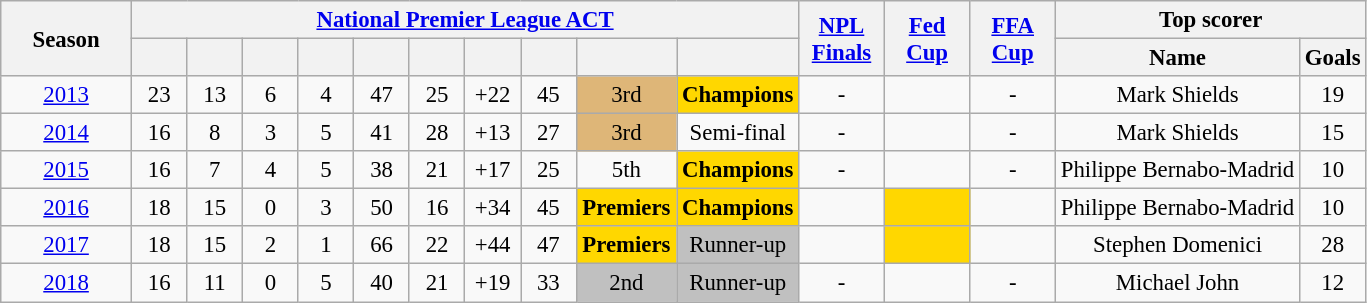<table class="wikitable" style="text-align:center;font-size:95%;">
<tr>
<th rowspan="2" style="width:80px">Season</th>
<th colspan="10"><a href='#'>National Premier League ACT</a></th>
<th rowspan="2" width="50px"><a href='#'>NPL<br>Finals</a></th>
<th rowspan="2" width="50px"><a href='#'>Fed<br>Cup</a></th>
<th rowspan="2" width="50px"><a href='#'>FFA<br>Cup</a></th>
<th colspan="2">Top scorer</th>
</tr>
<tr>
<th width=30></th>
<th width=30></th>
<th width=30></th>
<th width=30></th>
<th width=30></th>
<th width=30></th>
<th width=30></th>
<th width=30></th>
<th width=60></th>
<th width=60></th>
<th>Name</th>
<th>Goals</th>
</tr>
<tr>
<td><a href='#'>2013</a></td>
<td>23</td>
<td>13</td>
<td>6</td>
<td>4</td>
<td>47</td>
<td>25</td>
<td>+22</td>
<td>45</td>
<td bgcolor="#deb678">3rd</td>
<td bgcolor="gold"><strong>Champions</strong></td>
<td>-</td>
<td></td>
<td>-</td>
<td>Mark Shields</td>
<td>19</td>
</tr>
<tr>
<td><a href='#'>2014</a></td>
<td>16</td>
<td>8</td>
<td>3</td>
<td>5</td>
<td>41</td>
<td>28</td>
<td>+13</td>
<td>27</td>
<td bgcolor="#deb678">3rd</td>
<td>Semi-final</td>
<td>-</td>
<td></td>
<td>-</td>
<td>Mark Shields</td>
<td>15</td>
</tr>
<tr>
<td><a href='#'>2015</a></td>
<td>16</td>
<td>7</td>
<td>4</td>
<td>5</td>
<td>38</td>
<td>21</td>
<td>+17</td>
<td>25</td>
<td>5th</td>
<td bgcolor="gold"><strong>Champions</strong></td>
<td>-</td>
<td></td>
<td>-</td>
<td>Philippe Bernabo-Madrid</td>
<td>10</td>
</tr>
<tr>
<td><a href='#'>2016</a></td>
<td>18</td>
<td>15</td>
<td>0</td>
<td>3</td>
<td>50</td>
<td>16</td>
<td>+34</td>
<td>45</td>
<td bgcolor="gold"><strong>Premiers</strong></td>
<td bgcolor="gold"><strong>Champions</strong></td>
<td></td>
<td bgcolor="gold"><strong></strong></td>
<td></td>
<td>Philippe Bernabo-Madrid</td>
<td>10</td>
</tr>
<tr>
<td><a href='#'>2017</a></td>
<td>18</td>
<td>15</td>
<td>2</td>
<td>1</td>
<td>66</td>
<td>22</td>
<td>+44</td>
<td>47</td>
<td bgcolor="gold"><strong>Premiers</strong></td>
<td bgcolor="silver">Runner-up</td>
<td></td>
<td bgcolor="gold"><strong></strong></td>
<td></td>
<td>Stephen Domenici</td>
<td>28</td>
</tr>
<tr>
<td><a href='#'>2018</a></td>
<td>16</td>
<td>11</td>
<td>0</td>
<td>5</td>
<td>40</td>
<td>21</td>
<td>+19</td>
<td>33</td>
<td bgcolor="silver">2nd</td>
<td bgcolor="silver">Runner-up</td>
<td>-</td>
<td></td>
<td>-</td>
<td>Michael John</td>
<td>12</td>
</tr>
</table>
